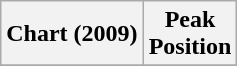<table class="wikitable sortable">
<tr>
<th>Chart (2009)</th>
<th>Peak<br>Position</th>
</tr>
<tr>
</tr>
</table>
